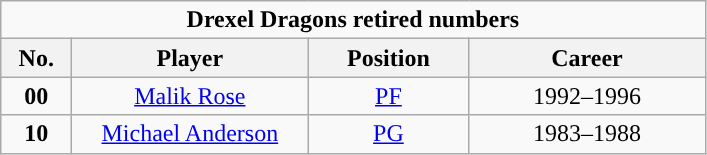<table class="wikitable sortable" style="text-align:center">
<tr>
<td colspan="5"><strong>Drexel Dragons retired numbers</strong></td>
</tr>
<tr>
<th width=40px>No.</th>
<th width=150px>Player</th>
<th width=100px>Position</th>
<th width=150px>Career</th>
</tr>
<tr>
<td><strong>00</strong></td>
<td><a href='#'>Malik Rose</a></td>
<td><a href='#'>PF</a></td>
<td>1992–1996</td>
</tr>
<tr>
<td><strong>10</strong></td>
<td><a href='#'>Michael Anderson</a></td>
<td><a href='#'>PG</a></td>
<td>1983–1988</td>
</tr>
</table>
